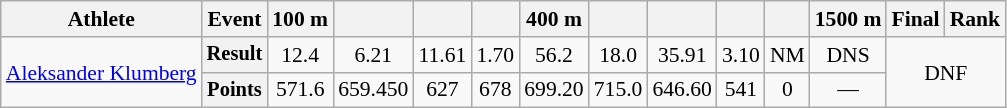<table class="wikitable" style="font-size:90%">
<tr>
<th>Athlete</th>
<th>Event</th>
<th>100 m</th>
<th></th>
<th></th>
<th></th>
<th>400 m</th>
<th></th>
<th></th>
<th></th>
<th></th>
<th>1500 m</th>
<th>Final</th>
<th>Rank</th>
</tr>
<tr align=center>
<td rowspan=2 align=left><a href='#'>Aleksander Klumberg</a></td>
<th style="font-size:95%">Result</th>
<td>12.4</td>
<td>6.21</td>
<td>11.61</td>
<td>1.70</td>
<td>56.2</td>
<td>18.0</td>
<td>35.91</td>
<td>3.10</td>
<td>NM</td>
<td>DNS</td>
<td rowspan=2 colspan=2>DNF</td>
</tr>
<tr align=center>
<th style="font-size:95%">Points</th>
<td>571.6</td>
<td>659.450</td>
<td>627</td>
<td>678</td>
<td>699.20</td>
<td>715.0</td>
<td>646.60</td>
<td>541</td>
<td>0</td>
<td>—</td>
</tr>
</table>
